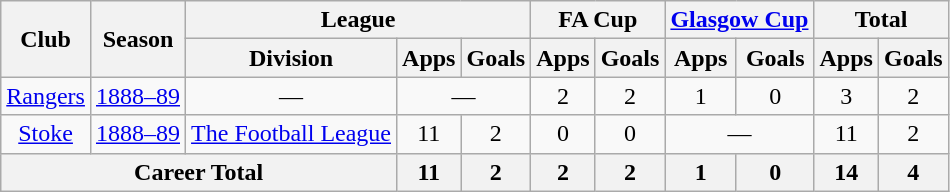<table class="wikitable" style="text-align: center;">
<tr>
<th rowspan="2">Club</th>
<th rowspan="2">Season</th>
<th colspan="3">League</th>
<th colspan="2">FA Cup</th>
<th colspan="2"><a href='#'>Glasgow Cup</a></th>
<th colspan="2">Total</th>
</tr>
<tr>
<th>Division</th>
<th>Apps</th>
<th>Goals</th>
<th>Apps</th>
<th>Goals</th>
<th>Apps</th>
<th>Goals</th>
<th>Apps</th>
<th>Goals</th>
</tr>
<tr>
<td><a href='#'>Rangers</a></td>
<td><a href='#'>1888–89</a></td>
<td>—</td>
<td colspan=2>—</td>
<td>2</td>
<td>2</td>
<td>1</td>
<td>0</td>
<td>3</td>
<td>2</td>
</tr>
<tr>
<td><a href='#'>Stoke</a></td>
<td><a href='#'>1888–89</a></td>
<td><a href='#'>The Football League</a></td>
<td>11</td>
<td>2</td>
<td>0</td>
<td>0</td>
<td colspan=2>—</td>
<td>11</td>
<td>2</td>
</tr>
<tr>
<th colspan=3>Career Total</th>
<th>11</th>
<th>2</th>
<th>2</th>
<th>2</th>
<th>1</th>
<th>0</th>
<th>14</th>
<th>4</th>
</tr>
</table>
